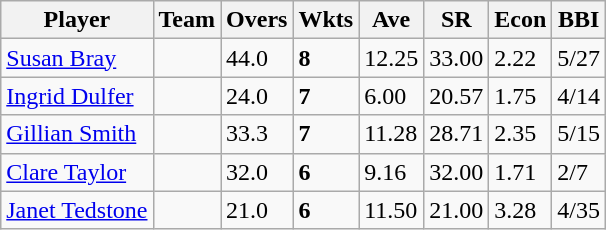<table class="wikitable">
<tr>
<th>Player</th>
<th>Team</th>
<th>Overs</th>
<th>Wkts</th>
<th>Ave</th>
<th>SR</th>
<th>Econ</th>
<th>BBI</th>
</tr>
<tr>
<td><a href='#'>Susan Bray</a></td>
<td></td>
<td>44.0</td>
<td><strong>8</strong></td>
<td>12.25</td>
<td>33.00</td>
<td>2.22</td>
<td>5/27</td>
</tr>
<tr>
<td><a href='#'>Ingrid Dulfer</a></td>
<td></td>
<td>24.0</td>
<td><strong>7</strong></td>
<td>6.00</td>
<td>20.57</td>
<td>1.75</td>
<td>4/14</td>
</tr>
<tr>
<td><a href='#'>Gillian Smith</a></td>
<td></td>
<td>33.3</td>
<td><strong>7</strong></td>
<td>11.28</td>
<td>28.71</td>
<td>2.35</td>
<td>5/15</td>
</tr>
<tr>
<td><a href='#'>Clare Taylor</a></td>
<td></td>
<td>32.0</td>
<td><strong>6</strong></td>
<td>9.16</td>
<td>32.00</td>
<td>1.71</td>
<td>2/7</td>
</tr>
<tr>
<td><a href='#'>Janet Tedstone</a></td>
<td></td>
<td>21.0</td>
<td><strong>6</strong></td>
<td>11.50</td>
<td>21.00</td>
<td>3.28</td>
<td>4/35</td>
</tr>
</table>
